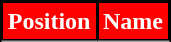<table class="wikitable sortable">
<tr>
<th style="background:#FF0000; color:#FFF; border:2px solid #000;" scope="col">Position</th>
<th style="background:#FF0000; color:#FFF; border:2px solid #000;" scope="col">Name</th>
</tr>
<tr>
</tr>
</table>
